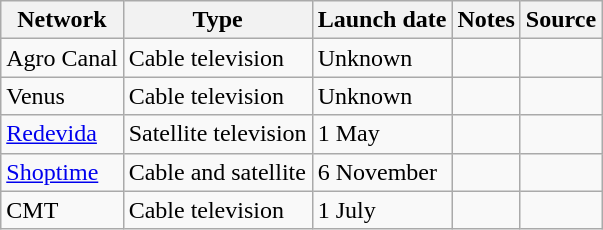<table class="wikitable sortable">
<tr>
<th>Network</th>
<th>Type</th>
<th>Launch date</th>
<th>Notes</th>
<th>Source</th>
</tr>
<tr>
<td>Agro Canal</td>
<td>Cable television</td>
<td>Unknown</td>
<td></td>
<td></td>
</tr>
<tr>
<td>Venus</td>
<td>Cable television</td>
<td>Unknown</td>
<td></td>
<td></td>
</tr>
<tr>
<td><a href='#'>Redevida</a></td>
<td>Satellite television</td>
<td>1 May</td>
<td></td>
<td></td>
</tr>
<tr>
<td><a href='#'>Shoptime</a></td>
<td>Cable and satellite</td>
<td>6 November</td>
<td></td>
<td></td>
</tr>
<tr>
<td>CMT</td>
<td>Cable television</td>
<td>1 July</td>
<td></td>
<td></td>
</tr>
</table>
